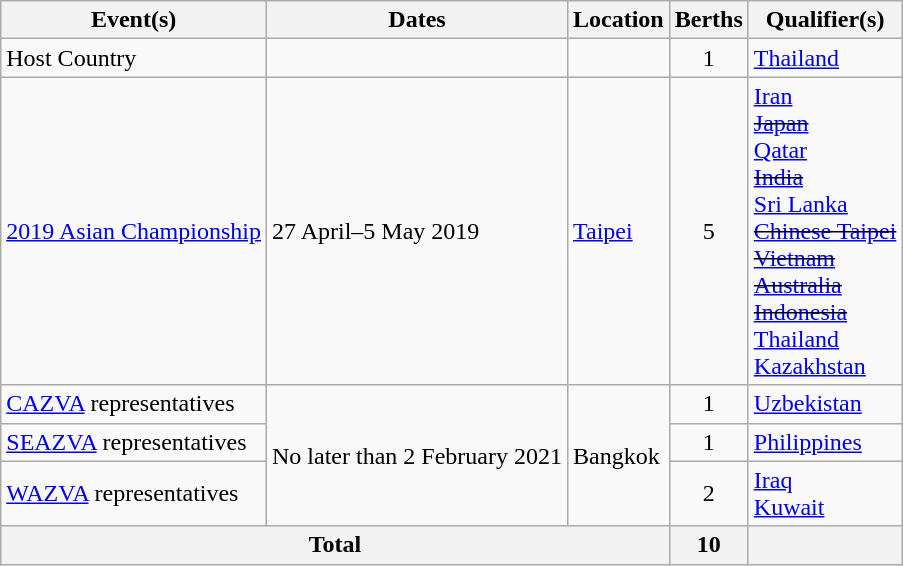<table class="wikitable">
<tr>
<th>Event(s)</th>
<th>Dates</th>
<th>Location</th>
<th>Berths</th>
<th>Qualifier(s)</th>
</tr>
<tr>
<td>Host Country</td>
<td></td>
<td></td>
<td style="text-align:center;">1</td>
<td> <a href='#'>Thailand</a></td>
</tr>
<tr>
<td><a href='#'>2019 Asian Championship</a></td>
<td>27 April–5 May 2019</td>
<td> <a href='#'>Taipei</a></td>
<td style="text-align:center;">5</td>
<td> <a href='#'>Iran</a><br><s> <a href='#'>Japan</a></s><br> <a href='#'>Qatar</a><br><s> <a href='#'>India</a></s><br> <a href='#'>Sri Lanka</a><br><s> <a href='#'>Chinese Taipei</a></s><br><s> <a href='#'>Vietnam</a></s><br><s> <a href='#'>Australia</a></s><br><s> <a href='#'>Indonesia</a></s><br> <a href='#'>Thailand</a><br> <a href='#'>Kazakhstan</a></td>
</tr>
<tr>
<td><a href='#'>CAZVA</a> representatives</td>
<td rowspan=3>No later than 2 February 2021</td>
<td rowspan=3> Bangkok</td>
<td style="text-align:center;">1</td>
<td> <a href='#'>Uzbekistan</a></td>
</tr>
<tr>
<td><a href='#'>SEAZVA</a> representatives</td>
<td style="text-align:center;">1</td>
<td> <a href='#'>Philippines</a></td>
</tr>
<tr>
<td><a href='#'>WAZVA</a> representatives</td>
<td style="text-align:center;">2</td>
<td> <a href='#'>Iraq</a><br> <a href='#'>Kuwait</a></td>
</tr>
<tr>
<th colspan="3">Total</th>
<th>10</th>
<th></th>
</tr>
</table>
